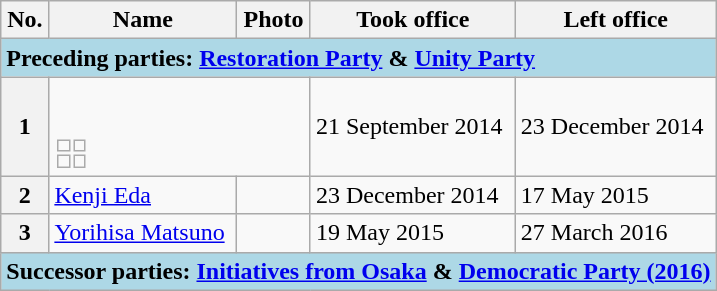<table class="wikitable">
<tr>
<th>No.</th>
<th>Name</th>
<th>Photo</th>
<th>Took office</th>
<th>Left office</th>
</tr>
<tr>
<td bgcolor="lightblue" colspan="5"><strong>Preceding parties: <a href='#'>Restoration Party</a> & <a href='#'>Unity Party</a></strong></td>
</tr>
<tr>
<th>1</th>
<td colspan="2" style="text-align:center;"><br><br><table style="text-align: center;">
<tr>
<td></td>
<td></td>
</tr>
<tr>
<td></td>
<td></td>
</tr>
</table>
</td>
<td>21 September 2014</td>
<td>23 December 2014</td>
</tr>
<tr>
<th>2</th>
<td><a href='#'>Kenji Eda</a></td>
<td></td>
<td>23 December 2014</td>
<td>17 May 2015</td>
</tr>
<tr>
<th>3</th>
<td><a href='#'>Yorihisa Matsuno</a></td>
<td></td>
<td>19 May 2015</td>
<td>27 March 2016</td>
</tr>
<tr>
<td bgcolor="lightblue" colspan="5"><strong>Successor parties: <a href='#'>Initiatives from Osaka</a> & <a href='#'>Democratic Party (2016)</a></strong></td>
</tr>
</table>
